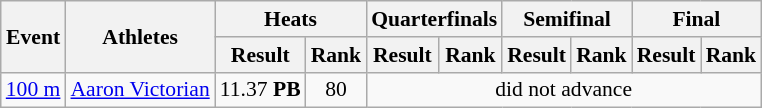<table class="wikitable" border="1" style="font-size:90%">
<tr>
<th rowspan="2">Event</th>
<th rowspan="2">Athletes</th>
<th colspan="2">Heats</th>
<th colspan="2">Quarterfinals</th>
<th colspan="2">Semifinal</th>
<th colspan="2">Final</th>
</tr>
<tr>
<th>Result</th>
<th>Rank</th>
<th>Result</th>
<th>Rank</th>
<th>Result</th>
<th>Rank</th>
<th>Result</th>
<th>Rank</th>
</tr>
<tr>
<td><a href='#'>100 m</a></td>
<td><a href='#'>Aaron Victorian</a></td>
<td align=center>11.37 <strong>PB</strong></td>
<td align=center>80</td>
<td align=center colspan=6>did not advance</td>
</tr>
</table>
